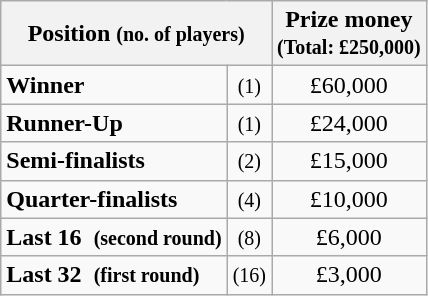<table class="wikitable">
<tr>
<th colspan=2>Position <small>(no. of players)</small></th>
<th>Prize money<br><small>(Total: £250,000)</small></th>
</tr>
<tr>
<td><strong>Winner</strong></td>
<td align=center><small>(1)</small></td>
<td align=center>£60,000</td>
</tr>
<tr>
<td><strong>Runner-Up</strong></td>
<td align=center><small>(1)</small></td>
<td align=center>£24,000</td>
</tr>
<tr>
<td><strong>Semi-finalists</strong></td>
<td align=center><small>(2)</small></td>
<td align=center>£15,000</td>
</tr>
<tr>
<td><strong>Quarter-finalists</strong></td>
<td align=center><small>(4)</small></td>
<td align=center>£10,000</td>
</tr>
<tr>
<td><strong>Last 16  <small>(second round)</small></strong></td>
<td align=center><small>(8)</small></td>
<td align=center>£6,000</td>
</tr>
<tr>
<td><strong>Last 32  <small>(first round)</small></strong></td>
<td align=center><small>(16)</small></td>
<td align=center>£3,000</td>
</tr>
</table>
